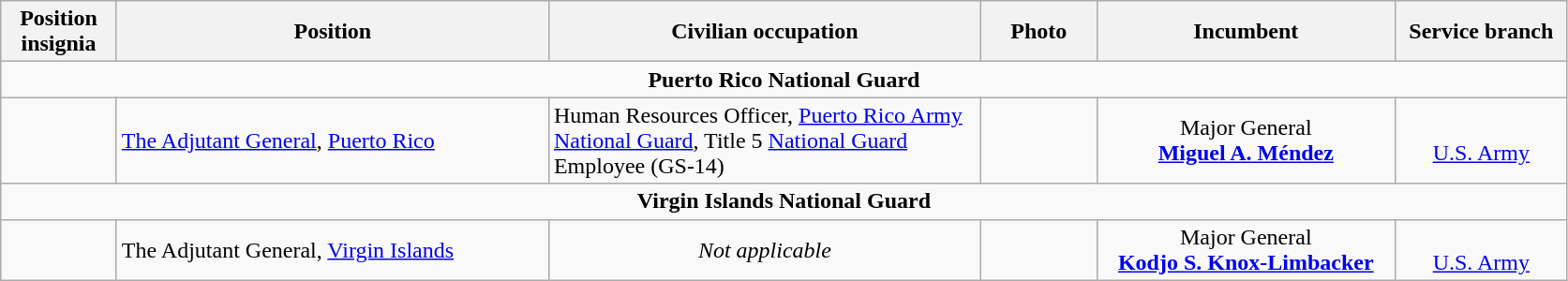<table class="wikitable">
<tr>
<th width="75" style="text-align:center">Position insignia</th>
<th width="300" style="text-align:center">Position</th>
<th width="300" style="text-align:center">Civilian occupation</th>
<th width="75" style="text-align:center">Photo</th>
<th width="205" style="text-align:center">Incumbent</th>
<th width="115" style="text-align:center">Service branch</th>
</tr>
<tr>
<td colspan="6" style="text-align:center"><strong>Puerto Rico National Guard</strong></td>
</tr>
<tr>
<td></td>
<td><a href='#'>The Adjutant General</a>, <a href='#'>Puerto Rico</a></td>
<td>Human Resources Officer, <a href='#'>Puerto Rico Army National Guard</a>, Title 5 <a href='#'>National Guard</a> Employee (GS-14)</td>
<td></td>
<td style="text-align:center">Major General<br><strong><a href='#'>Miguel A. Méndez</a></strong></td>
<td style="text-align:center"><br><a href='#'>U.S. Army</a></td>
</tr>
<tr>
<td colspan="6" style="text-align:center"><strong>Virgin Islands National Guard</strong></td>
</tr>
<tr>
<td></td>
<td>The Adjutant General, <a href='#'>Virgin Islands</a></td>
<td style="text-align:center"><em>Not applicable</em></td>
<td></td>
<td style="text-align:center">Major General<br><strong><a href='#'>Kodjo S. Knox-Limbacker</a></strong></td>
<td style="text-align:center"><br><a href='#'>U.S. Army</a></td>
</tr>
</table>
